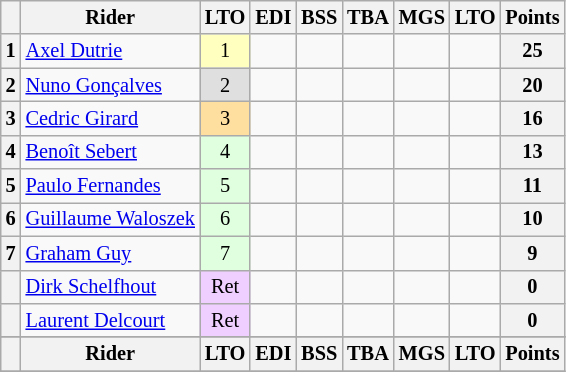<table class="wikitable" style="font-size: 85%; text-align: center">
<tr valign="top">
<th valign="middle"></th>
<th valign="middle">Rider</th>
<th>LTO<br></th>
<th>EDI<br></th>
<th>BSS<br></th>
<th>TBA<br></th>
<th>MGS<br></th>
<th>LTO<br></th>
<th valign="middle">Points</th>
</tr>
<tr>
<th>1</th>
<td align="left"> <a href='#'>Axel Dutrie</a></td>
<td style="background:#ffffbf;">1</td>
<td></td>
<td></td>
<td></td>
<td></td>
<td></td>
<th>25</th>
</tr>
<tr>
<th>2</th>
<td align="left"> <a href='#'>Nuno Gonçalves</a></td>
<td style="background:#dfdfdf;">2</td>
<td></td>
<td></td>
<td></td>
<td></td>
<td></td>
<th>20</th>
</tr>
<tr>
<th>3</th>
<td align="left"> <a href='#'>Cedric Girard</a></td>
<td style="background:#ffdf9f;">3</td>
<td></td>
<td></td>
<td></td>
<td></td>
<td></td>
<th>16</th>
</tr>
<tr>
<th>4</th>
<td align="left"> <a href='#'>Benoît Sebert</a></td>
<td style="background:#dfffdf;">4</td>
<td></td>
<td></td>
<td></td>
<td></td>
<td></td>
<th>13</th>
</tr>
<tr>
<th>5</th>
<td align="left"> <a href='#'>Paulo Fernandes</a></td>
<td style="background:#dfffdf;">5</td>
<td></td>
<td></td>
<td></td>
<td></td>
<td></td>
<th>11</th>
</tr>
<tr>
<th>6</th>
<td align="left"> <a href='#'>Guillaume Waloszek</a></td>
<td style="background:#dfffdf;">6</td>
<td></td>
<td></td>
<td></td>
<td></td>
<td></td>
<th>10</th>
</tr>
<tr>
<th>7</th>
<td align="left"> <a href='#'>Graham Guy</a></td>
<td style="background:#dfffdf;">7</td>
<td></td>
<td></td>
<td></td>
<td></td>
<td></td>
<th>9</th>
</tr>
<tr>
<th></th>
<td align="left"> <a href='#'>Dirk Schelfhout</a></td>
<td style="background:#efcfff;">Ret</td>
<td></td>
<td></td>
<td></td>
<td></td>
<td></td>
<th>0</th>
</tr>
<tr>
<th></th>
<td align="left"> <a href='#'>Laurent Delcourt</a></td>
<td style="background:#efcfff;">Ret</td>
<td></td>
<td></td>
<td></td>
<td></td>
<td></td>
<th>0</th>
</tr>
<tr>
</tr>
<tr valign="top">
<th valign="middle"></th>
<th valign="middle">Rider</th>
<th>LTO<br></th>
<th>EDI<br></th>
<th>BSS<br></th>
<th>TBA<br></th>
<th>MGS<br></th>
<th>LTO<br></th>
<th valign="middle">Points</th>
</tr>
<tr>
</tr>
</table>
